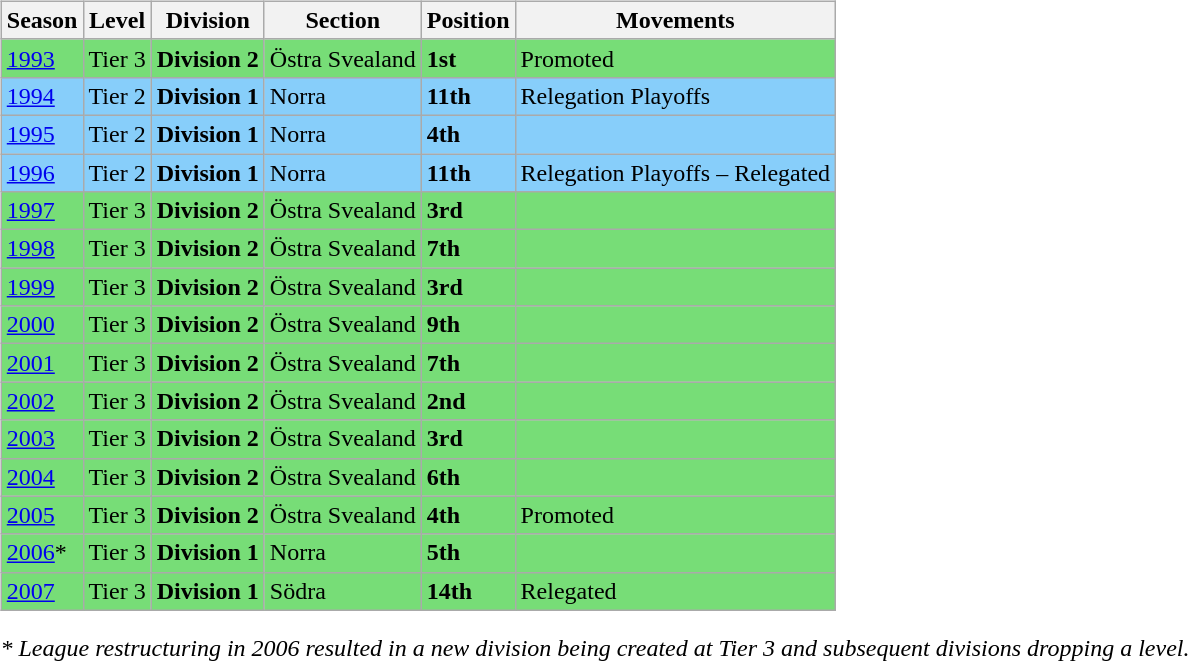<table>
<tr>
<td valign="top" width=0%><br><table class="wikitable">
<tr style="background:#f0f6fa;">
<th><strong>Season</strong></th>
<th><strong>Level</strong></th>
<th><strong>Division</strong></th>
<th><strong>Section</strong></th>
<th><strong>Position</strong></th>
<th><strong>Movements</strong></th>
</tr>
<tr>
<td style="background:#77DD77;"><a href='#'>1993</a></td>
<td style="background:#77DD77;">Tier 3</td>
<td style="background:#77DD77;"><strong>Division 2</strong></td>
<td style="background:#77DD77;">Östra Svealand</td>
<td style="background:#77DD77;"><strong>1st</strong></td>
<td style="background:#77DD77;">Promoted</td>
</tr>
<tr>
<td style="background:#87CEFA;"><a href='#'>1994</a></td>
<td style="background:#87CEFA;">Tier 2</td>
<td style="background:#87CEFA;"><strong>Division 1</strong></td>
<td style="background:#87CEFA;">Norra</td>
<td style="background:#87CEFA;"><strong>11th</strong></td>
<td style="background:#87CEFA;">Relegation Playoffs</td>
</tr>
<tr>
<td style="background:#87CEFA;"><a href='#'>1995</a></td>
<td style="background:#87CEFA;">Tier 2</td>
<td style="background:#87CEFA;"><strong>Division 1</strong></td>
<td style="background:#87CEFA;">Norra</td>
<td style="background:#87CEFA;"><strong>4th</strong></td>
<td style="background:#87CEFA;"></td>
</tr>
<tr>
<td style="background:#87CEFA;"><a href='#'>1996</a></td>
<td style="background:#87CEFA;">Tier 2</td>
<td style="background:#87CEFA;"><strong>Division 1</strong></td>
<td style="background:#87CEFA;">Norra</td>
<td style="background:#87CEFA;"><strong>11th</strong></td>
<td style="background:#87CEFA;">Relegation Playoffs – Relegated</td>
</tr>
<tr>
<td style="background:#77DD77;"><a href='#'>1997</a></td>
<td style="background:#77DD77;">Tier 3</td>
<td style="background:#77DD77;"><strong>Division 2</strong></td>
<td style="background:#77DD77;">Östra Svealand</td>
<td style="background:#77DD77;"><strong>3rd</strong></td>
<td style="background:#77DD77;"></td>
</tr>
<tr>
<td style="background:#77DD77;"><a href='#'>1998</a></td>
<td style="background:#77DD77;">Tier 3</td>
<td style="background:#77DD77;"><strong>Division 2</strong></td>
<td style="background:#77DD77;">Östra Svealand</td>
<td style="background:#77DD77;"><strong>7th</strong></td>
<td style="background:#77DD77;"></td>
</tr>
<tr>
<td style="background:#77DD77;"><a href='#'>1999</a></td>
<td style="background:#77DD77;">Tier 3</td>
<td style="background:#77DD77;"><strong>Division 2</strong></td>
<td style="background:#77DD77;">Östra Svealand</td>
<td style="background:#77DD77;"><strong>3rd</strong></td>
<td style="background:#77DD77;"></td>
</tr>
<tr>
<td style="background:#77DD77;"><a href='#'>2000</a></td>
<td style="background:#77DD77;">Tier 3</td>
<td style="background:#77DD77;"><strong>Division 2</strong></td>
<td style="background:#77DD77;">Östra Svealand</td>
<td style="background:#77DD77;"><strong>9th</strong></td>
<td style="background:#77DD77;"></td>
</tr>
<tr>
<td style="background:#77DD77;"><a href='#'>2001</a></td>
<td style="background:#77DD77;">Tier 3</td>
<td style="background:#77DD77;"><strong>Division 2</strong></td>
<td style="background:#77DD77;">Östra Svealand</td>
<td style="background:#77DD77;"><strong>7th</strong></td>
<td style="background:#77DD77;"></td>
</tr>
<tr>
<td style="background:#77DD77;"><a href='#'>2002</a></td>
<td style="background:#77DD77;">Tier 3</td>
<td style="background:#77DD77;"><strong>Division 2</strong></td>
<td style="background:#77DD77;">Östra Svealand</td>
<td style="background:#77DD77;"><strong>2nd</strong></td>
<td style="background:#77DD77;"></td>
</tr>
<tr>
<td style="background:#77DD77;"><a href='#'>2003</a></td>
<td style="background:#77DD77;">Tier 3</td>
<td style="background:#77DD77;"><strong>Division 2</strong></td>
<td style="background:#77DD77;">Östra Svealand</td>
<td style="background:#77DD77;"><strong>3rd</strong></td>
<td style="background:#77DD77;"></td>
</tr>
<tr>
<td style="background:#77DD77;"><a href='#'>2004</a></td>
<td style="background:#77DD77;">Tier 3</td>
<td style="background:#77DD77;"><strong>Division 2</strong></td>
<td style="background:#77DD77;">Östra Svealand</td>
<td style="background:#77DD77;"><strong>6th</strong></td>
<td style="background:#77DD77;"></td>
</tr>
<tr>
<td style="background:#77DD77;"><a href='#'>2005</a></td>
<td style="background:#77DD77;">Tier 3</td>
<td style="background:#77DD77;"><strong>Division 2</strong></td>
<td style="background:#77DD77;">Östra Svealand</td>
<td style="background:#77DD77;"><strong>4th</strong></td>
<td style="background:#77DD77;">Promoted</td>
</tr>
<tr>
<td style="background:#77DD77;"><a href='#'>2006</a>*</td>
<td style="background:#77DD77;">Tier 3</td>
<td style="background:#77DD77;"><strong>Division 1</strong></td>
<td style="background:#77DD77;">Norra</td>
<td style="background:#77DD77;"><strong>5th</strong></td>
<td style="background:#77DD77;"></td>
</tr>
<tr>
<td style="background:#77DD77;"><a href='#'>2007</a></td>
<td style="background:#77DD77;">Tier 3</td>
<td style="background:#77DD77;"><strong>Division 1</strong></td>
<td style="background:#77DD77;">Södra</td>
<td style="background:#77DD77;"><strong>14th</strong></td>
<td style="background:#77DD77;">Relegated</td>
</tr>
</table>
<em>* League restructuring in 2006 resulted in a new division being created at Tier 3 and subsequent divisions dropping a level.</em> 

</td>
</tr>
</table>
